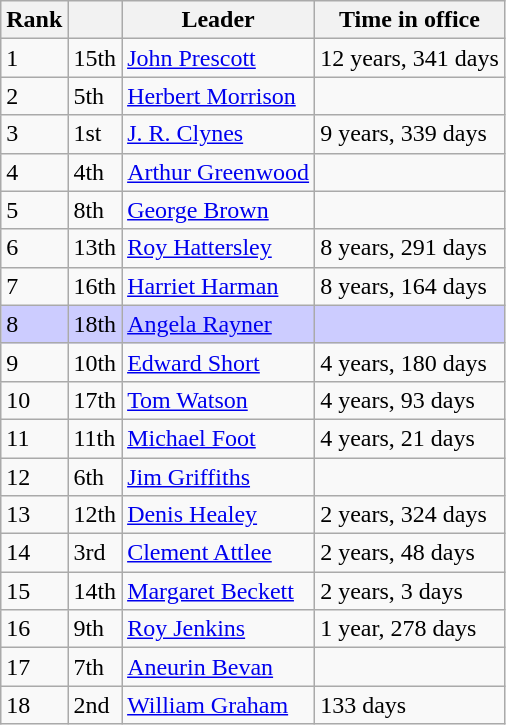<table class="wikitable sortable">
<tr>
<th>Rank</th>
<th></th>
<th>Leader</th>
<th>Time in office</th>
</tr>
<tr>
<td>1</td>
<td>15th</td>
<td><a href='#'>John Prescott</a></td>
<td>12 years, 341 days</td>
</tr>
<tr>
<td>2</td>
<td>5th</td>
<td><a href='#'>Herbert Morrison</a></td>
<td></td>
</tr>
<tr>
<td>3</td>
<td>1st</td>
<td><a href='#'>J. R. Clynes</a></td>
<td>9 years, 339 days</td>
</tr>
<tr>
<td>4</td>
<td>4th</td>
<td><a href='#'>Arthur Greenwood</a></td>
<td></td>
</tr>
<tr>
<td>5</td>
<td>8th</td>
<td><a href='#'>George Brown</a></td>
<td></td>
</tr>
<tr>
<td>6</td>
<td>13th</td>
<td><a href='#'>Roy Hattersley</a></td>
<td>8 years, 291 days</td>
</tr>
<tr>
<td>7</td>
<td>16th</td>
<td><a href='#'>Harriet Harman</a></td>
<td>8 years, 164 days</td>
</tr>
<tr bgcolor="ccccff">
<td>8</td>
<td>18th</td>
<td><a href='#'>Angela Rayner</a></td>
<td></td>
</tr>
<tr>
<td>9</td>
<td>10th</td>
<td><a href='#'>Edward Short</a></td>
<td>4 years, 180 days</td>
</tr>
<tr>
<td>10</td>
<td>17th</td>
<td><a href='#'>Tom Watson</a></td>
<td>4 years, 93 days</td>
</tr>
<tr>
<td>11</td>
<td>11th</td>
<td><a href='#'>Michael Foot</a></td>
<td>4 years, 21 days</td>
</tr>
<tr>
<td>12</td>
<td>6th</td>
<td><a href='#'>Jim Griffiths</a></td>
<td></td>
</tr>
<tr>
<td>13</td>
<td>12th</td>
<td><a href='#'>Denis Healey</a></td>
<td>2 years, 324 days</td>
</tr>
<tr>
<td>14</td>
<td>3rd</td>
<td><a href='#'>Clement Attlee</a></td>
<td>2 years, 48 days</td>
</tr>
<tr>
<td>15</td>
<td>14th</td>
<td><a href='#'>Margaret Beckett</a></td>
<td>2 years, 3 days</td>
</tr>
<tr>
<td>16</td>
<td>9th</td>
<td><a href='#'>Roy Jenkins</a></td>
<td>1 year, 278 days</td>
</tr>
<tr>
<td>17</td>
<td>7th</td>
<td><a href='#'>Aneurin Bevan</a></td>
<td></td>
</tr>
<tr>
<td>18</td>
<td>2nd</td>
<td><a href='#'>William Graham</a></td>
<td>133 days</td>
</tr>
</table>
